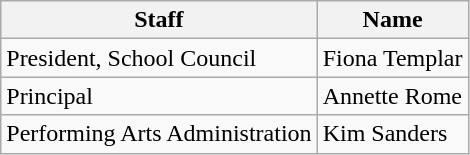<table class="wikitable">
<tr>
<th>Staff</th>
<th>Name</th>
</tr>
<tr>
<td>President, School Council</td>
<td>Fiona Templar</td>
</tr>
<tr>
<td>Principal</td>
<td>Annette Rome</td>
</tr>
<tr>
<td>Performing Arts Administration</td>
<td>Kim Sanders</td>
</tr>
</table>
